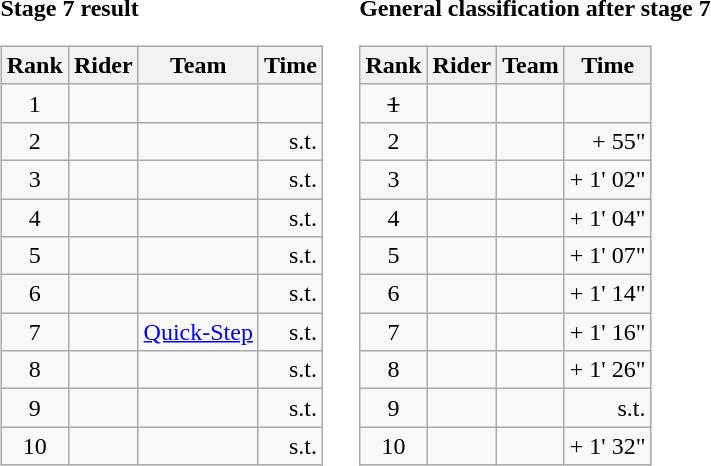<table>
<tr>
<td><strong>Stage 7 result</strong><br><table class="wikitable">
<tr>
<th scope="col">Rank</th>
<th scope="col">Rider</th>
<th scope="col">Team</th>
<th scope="col">Time</th>
</tr>
<tr>
<td style="text-align:center;">1</td>
<td></td>
<td></td>
<td style="text-align:right;"></td>
</tr>
<tr>
<td style="text-align:center;">2</td>
<td></td>
<td></td>
<td style="text-align:right;">s.t.</td>
</tr>
<tr>
<td style="text-align:center;">3</td>
<td></td>
<td></td>
<td style="text-align:right;">s.t.</td>
</tr>
<tr>
<td style="text-align:center;">4</td>
<td></td>
<td></td>
<td style="text-align:right;">s.t.</td>
</tr>
<tr>
<td style="text-align:center;">5</td>
<td></td>
<td></td>
<td style="text-align:right;">s.t.</td>
</tr>
<tr>
<td style="text-align:center;">6</td>
<td></td>
<td></td>
<td style="text-align:right;">s.t.</td>
</tr>
<tr>
<td style="text-align:center;">7</td>
<td></td>
<td><a href='#'>Quick-Step</a></td>
<td style="text-align:right;">s.t.</td>
</tr>
<tr>
<td style="text-align:center;">8</td>
<td></td>
<td></td>
<td style="text-align:right;">s.t.</td>
</tr>
<tr>
<td style="text-align:center;">9</td>
<td></td>
<td></td>
<td style="text-align:right;">s.t.</td>
</tr>
<tr>
<td style="text-align:center;">10</td>
<td></td>
<td></td>
<td style="text-align:right;">s.t.</td>
</tr>
</table>
</td>
<td></td>
<td><strong>General classification after stage 7</strong><br><table class="wikitable">
<tr>
<th scope="col">Rank</th>
<th scope="col">Rider</th>
<th scope="col">Team</th>
<th scope="col">Time</th>
</tr>
<tr>
<td style="text-align:center;"><del>1</del></td>
<td><del></del> </td>
<td><del></del></td>
<td style="text-align:right;"><del></del></td>
</tr>
<tr>
<td style="text-align:center;">2</td>
<td></td>
<td></td>
<td style="text-align:right;">+ 55"</td>
</tr>
<tr>
<td style="text-align:center;">3</td>
<td></td>
<td></td>
<td style="text-align:right;">+ 1' 02"</td>
</tr>
<tr>
<td style="text-align:center;">4</td>
<td></td>
<td></td>
<td style="text-align:right;">+ 1' 04"</td>
</tr>
<tr>
<td style="text-align:center;">5</td>
<td></td>
<td></td>
<td style="text-align:right;">+ 1' 07"</td>
</tr>
<tr>
<td style="text-align:center;">6</td>
<td></td>
<td></td>
<td style="text-align:right;">+ 1' 14"</td>
</tr>
<tr>
<td style="text-align:center;">7</td>
<td></td>
<td></td>
<td style="text-align:right;">+ 1' 16"</td>
</tr>
<tr>
<td style="text-align:center;">8</td>
<td></td>
<td></td>
<td style="text-align:right;">+ 1' 26"</td>
</tr>
<tr>
<td style="text-align:center;">9</td>
<td></td>
<td></td>
<td style="text-align:right;">s.t.</td>
</tr>
<tr>
<td style="text-align:center;">10</td>
<td></td>
<td></td>
<td style="text-align:right;">+ 1' 32"</td>
</tr>
</table>
</td>
</tr>
</table>
